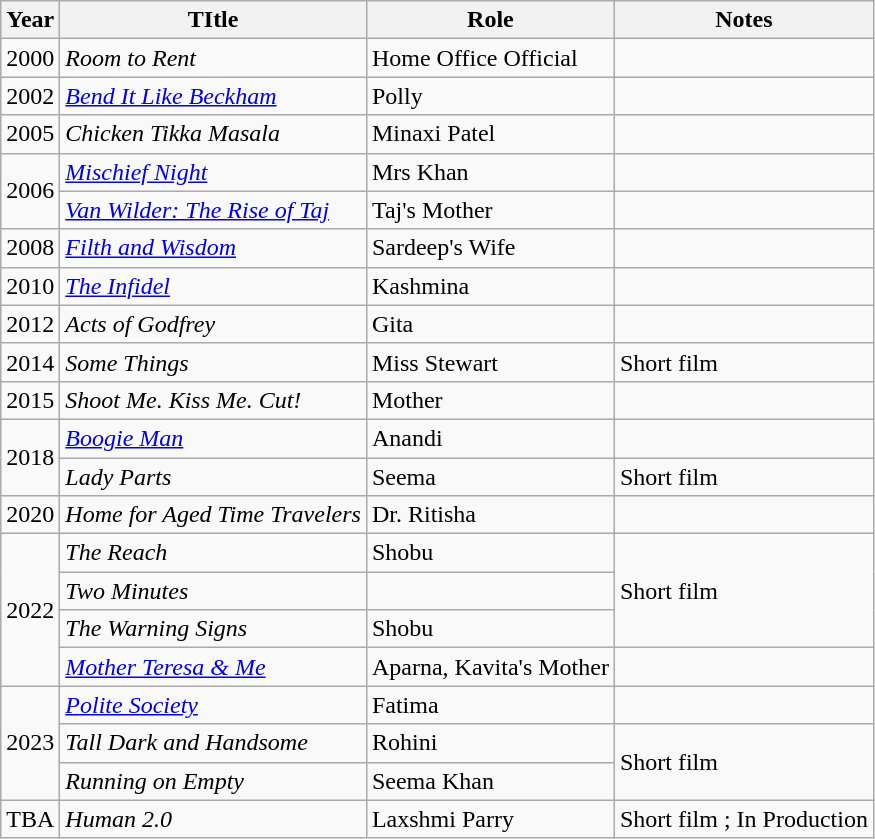<table class="wikitable">
<tr>
<th>Year</th>
<th>TItle</th>
<th>Role</th>
<th>Notes</th>
</tr>
<tr>
<td>2000</td>
<td><em>Room to Rent</em></td>
<td>Home Office Official</td>
<td></td>
</tr>
<tr>
<td>2002</td>
<td><em><a href='#'>Bend It Like Beckham</a></em></td>
<td>Polly</td>
<td></td>
</tr>
<tr>
<td>2005</td>
<td><em>Chicken Tikka Masala</em></td>
<td>Minaxi Patel</td>
<td></td>
</tr>
<tr>
<td rowspan="2">2006</td>
<td><em><a href='#'>Mischief Night</a></em></td>
<td>Mrs Khan</td>
<td></td>
</tr>
<tr>
<td><em><a href='#'>Van Wilder: The Rise of Taj</a></em></td>
<td>Taj's Mother</td>
<td></td>
</tr>
<tr>
<td>2008</td>
<td><em><a href='#'>Filth and Wisdom</a></em></td>
<td>Sardeep's Wife</td>
<td></td>
</tr>
<tr>
<td>2010</td>
<td><em><a href='#'>The Infidel</a></em></td>
<td>Kashmina</td>
<td></td>
</tr>
<tr>
<td>2012</td>
<td><em>Acts of Godfrey</em></td>
<td>Gita</td>
<td></td>
</tr>
<tr>
<td>2014</td>
<td><em>Some Things</em></td>
<td>Miss Stewart</td>
<td>Short film</td>
</tr>
<tr>
<td>2015</td>
<td><em>Shoot Me. Kiss Me. Cut!</em></td>
<td>Mother</td>
<td></td>
</tr>
<tr>
<td rowspan="2">2018</td>
<td><em><a href='#'>Boogie Man</a></em></td>
<td>Anandi</td>
<td></td>
</tr>
<tr>
<td><em>Lady Parts</em></td>
<td>Seema</td>
<td>Short film</td>
</tr>
<tr>
<td>2020</td>
<td><em>Home for Aged Time Travelers</em></td>
<td>Dr. Ritisha</td>
<td></td>
</tr>
<tr>
<td rowspan="4">2022</td>
<td><em>The Reach</em></td>
<td>Shobu</td>
<td rowspan="3">Short film</td>
</tr>
<tr>
<td><em>Two Minutes</em></td>
<td></td>
</tr>
<tr>
<td><em>The Warning Signs</em></td>
<td>Shobu</td>
</tr>
<tr>
<td><em><a href='#'>Mother Teresa & Me</a></em></td>
<td>Aparna, Kavita's Mother</td>
<td></td>
</tr>
<tr>
<td rowspan="3">2023</td>
<td><em><a href='#'>Polite Society</a></em></td>
<td>Fatima</td>
<td></td>
</tr>
<tr>
<td><em>Tall Dark and Handsome</em></td>
<td>Rohini</td>
<td rowspan="2">Short film</td>
</tr>
<tr>
<td><em>Running on Empty</em></td>
<td>Seema Khan</td>
</tr>
<tr>
<td>TBA</td>
<td><em>Human 2.0</em></td>
<td>Laxshmi Parry</td>
<td>Short film ; In Production</td>
</tr>
</table>
